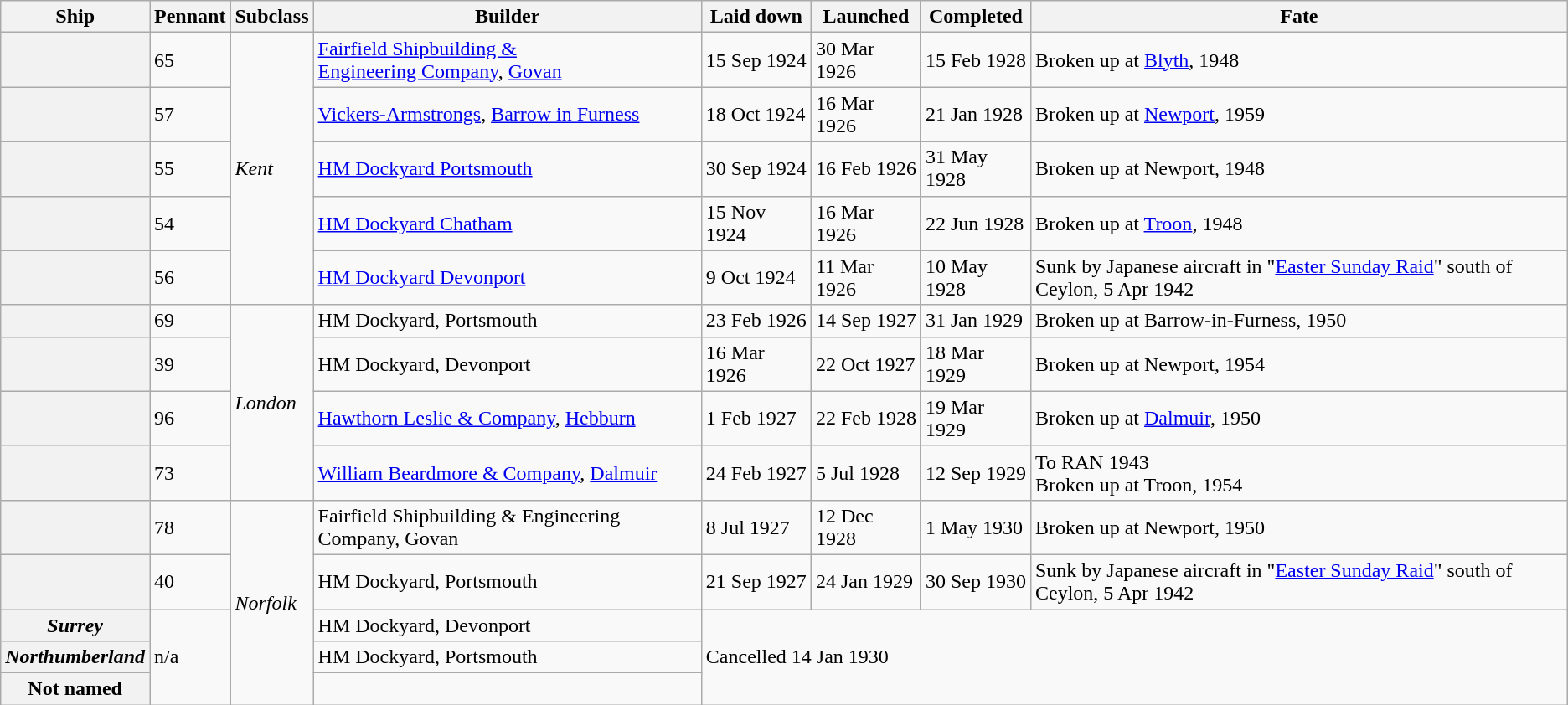<table class="wikitable sortable plainrowheaders">
<tr>
<th scope="col">Ship</th>
<th scope="col">Pennant</th>
<th scope="col">Subclass</th>
<th scope="col">Builder</th>
<th scope="col" style="width: 5em;">Laid down</th>
<th scope="col" style="width: 5em;">Launched</th>
<th scope="col" style="width: 5em;">Completed</th>
<th scope="col">Fate</th>
</tr>
<tr>
<th scope="row"></th>
<td>65</td>
<td rowspan=5><em>Kent</em></td>
<td><a href='#'>Fairfield Shipbuilding &<br> Engineering Company</a>, <a href='#'>Govan</a></td>
<td>15 Sep 1924</td>
<td>30 Mar 1926</td>
<td>15 Feb 1928</td>
<td>Broken up at <a href='#'>Blyth</a>, 1948</td>
</tr>
<tr>
<th scope="row"></th>
<td>57</td>
<td><a href='#'>Vickers-Armstrongs</a>, <a href='#'>Barrow in Furness</a></td>
<td>18 Oct 1924</td>
<td>16 Mar 1926</td>
<td>21 Jan 1928</td>
<td>Broken up at <a href='#'>Newport</a>, 1959</td>
</tr>
<tr>
<th scope="row"></th>
<td>55</td>
<td><a href='#'>HM Dockyard Portsmouth</a></td>
<td>30 Sep 1924</td>
<td>16 Feb 1926</td>
<td>31 May 1928</td>
<td>Broken up at Newport, 1948</td>
</tr>
<tr>
<th scope="row"></th>
<td>54</td>
<td><a href='#'>HM Dockyard Chatham</a></td>
<td>15 Nov 1924</td>
<td>16 Mar 1926</td>
<td>22 Jun 1928</td>
<td>Broken up at <a href='#'>Troon</a>, 1948</td>
</tr>
<tr>
<th scope="row"></th>
<td>56</td>
<td><a href='#'>HM Dockyard Devonport</a></td>
<td>9 Oct 1924</td>
<td>11 Mar 1926</td>
<td>10 May 1928</td>
<td>Sunk by Japanese aircraft in "<a href='#'>Easter Sunday Raid</a>" south of Ceylon, 5 Apr 1942</td>
</tr>
<tr>
<th scope="row"></th>
<td>69</td>
<td rowspan=4><em>London</em></td>
<td>HM Dockyard, Portsmouth</td>
<td>23 Feb 1926</td>
<td>14 Sep 1927</td>
<td>31 Jan 1929</td>
<td>Broken up at Barrow-in-Furness, 1950</td>
</tr>
<tr>
<th scope="row"></th>
<td>39</td>
<td>HM Dockyard, Devonport</td>
<td>16 Mar 1926</td>
<td>22 Oct 1927</td>
<td>18 Mar 1929</td>
<td>Broken up at Newport, 1954</td>
</tr>
<tr>
<th scope="row"></th>
<td>96</td>
<td><a href='#'>Hawthorn Leslie & Company</a>, <a href='#'>Hebburn</a></td>
<td>1 Feb 1927</td>
<td>22 Feb 1928</td>
<td>19 Mar 1929</td>
<td>Broken up at <a href='#'>Dalmuir</a>, 1950</td>
</tr>
<tr>
<th scope="row"></th>
<td>73</td>
<td><a href='#'>William Beardmore & Company</a>, <a href='#'>Dalmuir</a></td>
<td>24 Feb 1927</td>
<td>5 Jul 1928</td>
<td>12 Sep 1929</td>
<td>To RAN 1943<br>Broken up at Troon, 1954</td>
</tr>
<tr>
<th scope="row"></th>
<td>78</td>
<td rowspan=5><em>Norfolk</em></td>
<td>Fairfield Shipbuilding & Engineering Company, Govan</td>
<td>8 Jul 1927</td>
<td>12 Dec 1928</td>
<td>1 May 1930</td>
<td>Broken up at Newport, 1950</td>
</tr>
<tr>
<th scope="row"></th>
<td>40</td>
<td>HM Dockyard, Portsmouth</td>
<td>21 Sep 1927</td>
<td>24 Jan 1929</td>
<td>30 Sep 1930</td>
<td>Sunk by Japanese aircraft in "<a href='#'>Easter Sunday Raid</a>" south of Ceylon, 5 Apr 1942</td>
</tr>
<tr>
<th scope="row"><em>Surrey</em></th>
<td rowspan=3>n/a</td>
<td>HM Dockyard, Devonport</td>
<td colspan="4" rowspan="3">Cancelled 14 Jan 1930</td>
</tr>
<tr>
<th scope="row"><em>Northumberland</em></th>
<td>HM Dockyard, Portsmouth</td>
</tr>
<tr>
<th scope="row">Not named</th>
<td></td>
</tr>
<tr class="sortbottom" style="display:none;" >
<td colspan=8></td>
</tr>
</table>
